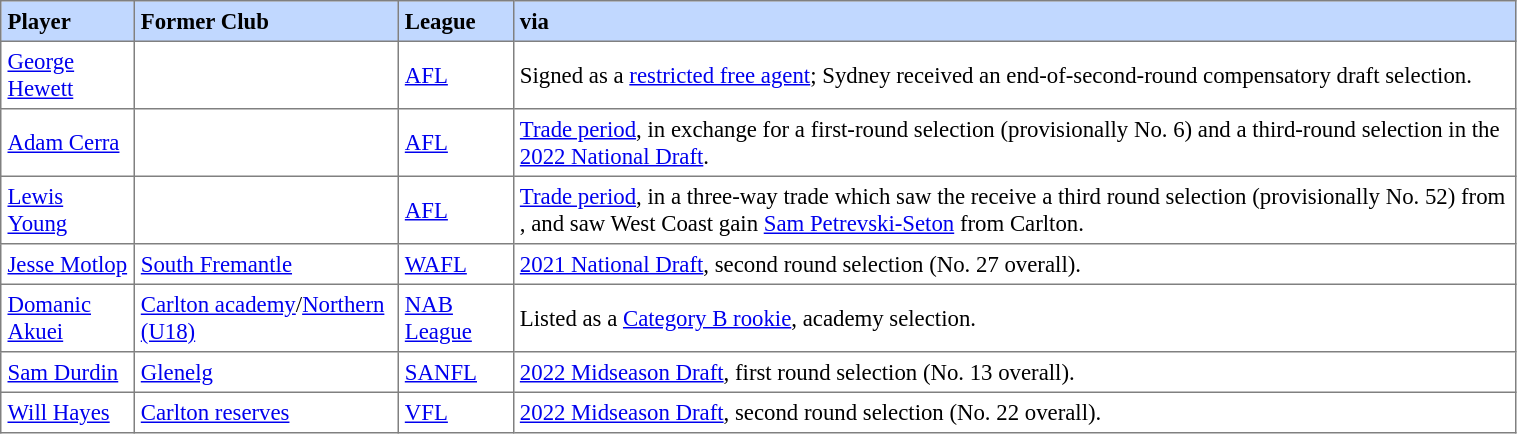<table border="1" cellpadding="4" cellspacing="0"  style="text-align:left; font-size:95%; border-collapse:collapse; width:80%;">
<tr style="background:#C1D8FF;">
<th>Player</th>
<th>Former Club</th>
<th>League</th>
<th>via</th>
</tr>
<tr>
<td><a href='#'>George Hewett</a></td>
<td></td>
<td><a href='#'>AFL</a></td>
<td>Signed as a <a href='#'>restricted free agent</a>; Sydney received an end-of-second-round compensatory draft selection.</td>
</tr>
<tr>
<td><a href='#'>Adam Cerra</a></td>
<td></td>
<td><a href='#'>AFL</a></td>
<td><a href='#'>Trade period</a>, in exchange for a first-round selection (provisionally No. 6) and a third-round selection in the <a href='#'>2022 National Draft</a>.</td>
</tr>
<tr>
<td><a href='#'>Lewis Young</a></td>
<td></td>
<td><a href='#'>AFL</a></td>
<td><a href='#'>Trade period</a>, in a three-way trade which saw the  receive a third round selection (provisionally No. 52) from , and saw West Coast gain <a href='#'>Sam Petrevski-Seton</a> from Carlton.</td>
</tr>
<tr>
<td><a href='#'>Jesse Motlop</a></td>
<td><a href='#'>South Fremantle</a></td>
<td><a href='#'>WAFL</a></td>
<td><a href='#'>2021 National Draft</a>, second round selection (No. 27 overall).</td>
</tr>
<tr>
<td><a href='#'>Domanic Akuei</a></td>
<td><a href='#'>Carlton academy</a>/<a href='#'>Northern (U18)</a></td>
<td><a href='#'>NAB League</a></td>
<td>Listed as a <a href='#'>Category B rookie</a>, academy selection.</td>
</tr>
<tr>
<td><a href='#'>Sam Durdin</a></td>
<td><a href='#'>Glenelg</a></td>
<td><a href='#'>SANFL</a></td>
<td><a href='#'>2022 Midseason Draft</a>, first round selection (No. 13 overall).</td>
</tr>
<tr>
<td><a href='#'>Will Hayes</a></td>
<td><a href='#'>Carlton reserves</a></td>
<td><a href='#'>VFL</a></td>
<td><a href='#'>2022 Midseason Draft</a>, second round selection (No. 22 overall).</td>
</tr>
</table>
